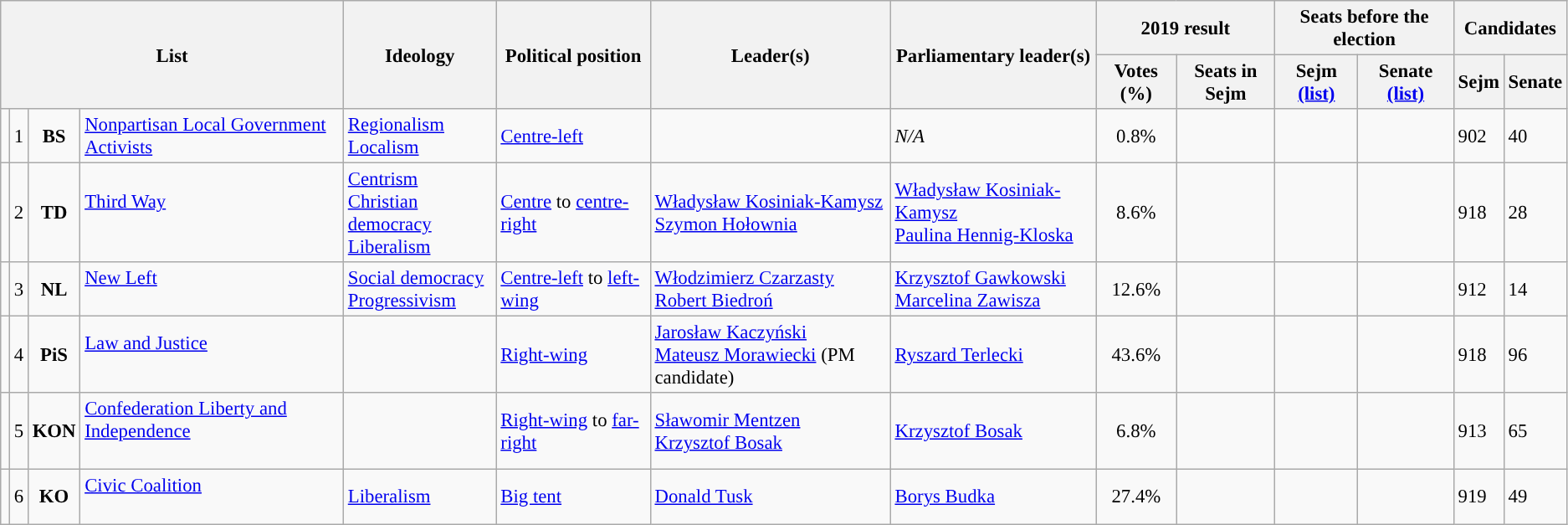<table class=wikitable style="font-size:95%;">
<tr>
<th colspan="4" rowspan="2">List</th>
<th rowspan="2">Ideology</th>
<th rowspan="2">Political position</th>
<th rowspan="2">Leader(s)</th>
<th rowspan="2">Parliamentary leader(s)</th>
<th colspan="2">2019 result</th>
<th colspan="2">Seats before the election</th>
<th colspan="2">Candidates</th>
</tr>
<tr>
<th>Votes (%)</th>
<th>Seats in Sejm</th>
<th>Sejm <a href='#'>(list)</a></th>
<th>Senate <a href='#'>(list)</a></th>
<th>Sejm</th>
<th>Senate</th>
</tr>
<tr>
<td style="background:"></td>
<td>1</td>
<td style="text-align:center;"><strong>BS</strong></td>
<td><a href='#'>Nonpartisan Local Government Activists</a><br></td>
<td><a href='#'>Regionalism</a><br><a href='#'>Localism</a></td>
<td><a href='#'>Centre-left</a></td>
<td></td>
<td><em>N/A</em></td>
<td style="text-align:center;">0.8%</td>
<td></td>
<td></td>
<td></td>
<td>902</td>
<td>40</td>
</tr>
<tr>
<td style="background:"></td>
<td>2</td>
<td style="text-align:center;"><strong>TD</strong></td>
<td><a href='#'>Third Way</a><br><br></td>
<td><a href='#'>Centrism</a><br><a href='#'>Christian democracy</a><br><a href='#'>Liberalism</a></td>
<td><a href='#'>Centre</a> to <a href='#'>centre-right</a></td>
<td><a href='#'>Władysław Kosiniak-Kamysz</a><br><a href='#'>Szymon Hołownia</a></td>
<td><a href='#'>Władysław Kosiniak-Kamysz</a><br><a href='#'>Paulina Hennig-Kloska</a></td>
<td style="text-align:center;">8.6%</td>
<td></td>
<td></td>
<td></td>
<td>918</td>
<td>28</td>
</tr>
<tr>
<td style="background:"></td>
<td>3</td>
<td style="text-align:center;"><strong>NL</strong></td>
<td><a href='#'>New Left</a><br><br></td>
<td><a href='#'>Social democracy</a><br><a href='#'>Progressivism</a></td>
<td><a href='#'>Centre-left</a> to <a href='#'>left-wing</a></td>
<td><a href='#'>Włodzimierz Czarzasty</a><br><a href='#'>Robert Biedroń</a></td>
<td><a href='#'>Krzysztof Gawkowski</a><br><a href='#'>Marcelina Zawisza</a></td>
<td style="text-align:center;">12.6%</td>
<td></td>
<td></td>
<td></td>
<td>912</td>
<td>14</td>
</tr>
<tr>
<td style="background:"></td>
<td>4</td>
<td style="text-align:center;"><strong>PiS</strong></td>
<td><a href='#'>Law and Justice</a><br><br></td>
<td></td>
<td><a href='#'>Right-wing</a></td>
<td><a href='#'>Jarosław Kaczyński</a><br><a href='#'>Mateusz Morawiecki</a> (PM candidate)</td>
<td><a href='#'>Ryszard Terlecki</a></td>
<td style="text-align:center;">43.6%</td>
<td></td>
<td></td>
<td></td>
<td>918</td>
<td>96</td>
</tr>
<tr>
<td style="background:"></td>
<td>5</td>
<td style="text-align:center;"><strong>KON</strong></td>
<td><a href='#'>Confederation Liberty and Independence</a><br><br></td>
<td></td>
<td><a href='#'>Right-wing</a> to <a href='#'>far-right</a></td>
<td><a href='#'>Sławomir Mentzen</a><br><a href='#'>Krzysztof Bosak</a></td>
<td><a href='#'>Krzysztof Bosak</a></td>
<td style="text-align:center;">6.8%</td>
<td></td>
<td></td>
<td></td>
<td>913</td>
<td>65</td>
</tr>
<tr>
<td style="background:"></td>
<td>6</td>
<td style="text-align:center;"><strong>KO</strong></td>
<td><a href='#'>Civic Coalition</a><br><br></td>
<td><a href='#'>Liberalism</a></td>
<td><a href='#'>Big tent</a></td>
<td><a href='#'>Donald Tusk</a></td>
<td><a href='#'>Borys Budka</a></td>
<td style="text-align:center;">27.4%</td>
<td></td>
<td></td>
<td></td>
<td>919</td>
<td>49</td>
</tr>
</table>
